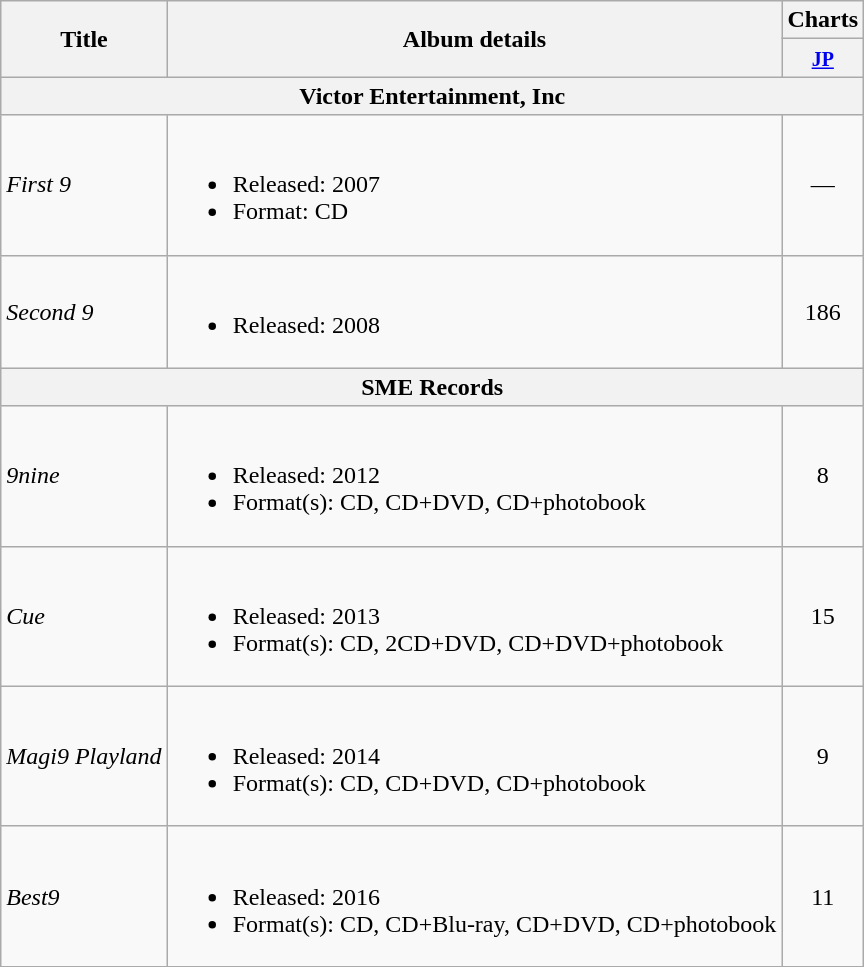<table class="wikitable">
<tr>
<th rowspan="2">Title</th>
<th rowspan="2">Album details</th>
<th>Charts</th>
</tr>
<tr>
<th><small><a href='#'>JP</a><br></small></th>
</tr>
<tr>
<th colspan="4">Victor Entertainment, Inc</th>
</tr>
<tr>
<td><em>First 9</em></td>
<td><br><ul><li>Released: 2007</li><li>Format: CD</li></ul></td>
<td style="text-align: center;">—</td>
</tr>
<tr>
<td><em>Second 9</em></td>
<td><br><ul><li>Released: 2008</li></ul></td>
<td style="text-align: center;">186</td>
</tr>
<tr>
<th colspan="4">SME Records</th>
</tr>
<tr>
<td><em>9nine</em></td>
<td><br><ul><li>Released: 2012</li><li>Format(s): CD, CD+DVD, CD+photobook</li></ul></td>
<td style="text-align: center;">8</td>
</tr>
<tr>
<td><em>Cue</em></td>
<td><br><ul><li>Released: 2013</li><li>Format(s): CD, 2CD+DVD, CD+DVD+photobook</li></ul></td>
<td style="text-align: center;">15</td>
</tr>
<tr>
<td><em>Magi9 Playland</em></td>
<td><br><ul><li>Released: 2014</li><li>Format(s): CD, CD+DVD, CD+photobook</li></ul></td>
<td style="text-align: center;">9</td>
</tr>
<tr>
<td><em>Best9</em></td>
<td><br><ul><li>Released: 2016</li><li>Format(s): CD, CD+Blu-ray, CD+DVD, CD+photobook</li></ul></td>
<td style="text-align: center;">11</td>
</tr>
</table>
